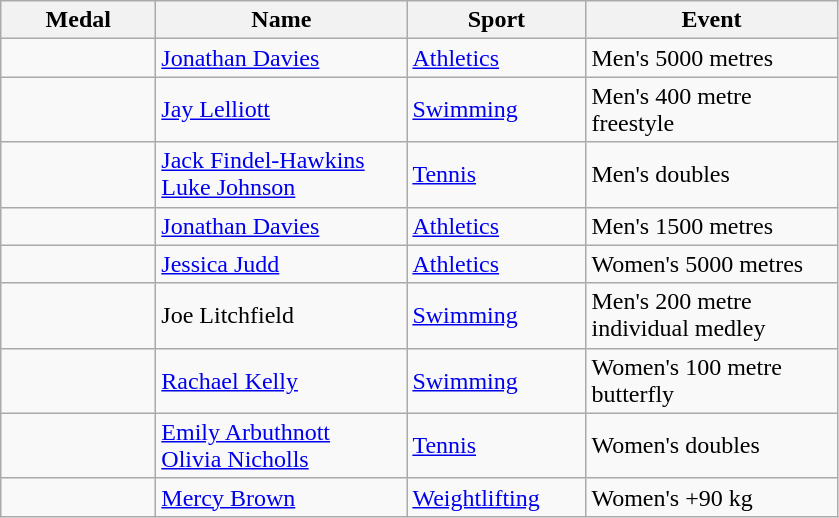<table class="wikitable">
<tr>
<th style="width:6em">Medal</th>
<th style="width:10em">Name</th>
<th style="width:7em">Sport</th>
<th style="width:10em">Event</th>
</tr>
<tr>
<td></td>
<td><a href='#'>Jonathan Davies</a></td>
<td><a href='#'>Athletics</a></td>
<td>Men's 5000 metres</td>
</tr>
<tr>
<td></td>
<td><a href='#'>Jay Lelliott</a></td>
<td><a href='#'>Swimming</a></td>
<td>Men's 400 metre freestyle</td>
</tr>
<tr>
<td></td>
<td><a href='#'>Jack Findel-Hawkins</a><br> <a href='#'>Luke Johnson</a></td>
<td><a href='#'>Tennis</a></td>
<td>Men's doubles</td>
</tr>
<tr>
<td></td>
<td><a href='#'>Jonathan Davies</a></td>
<td><a href='#'>Athletics</a></td>
<td>Men's 1500 metres</td>
</tr>
<tr>
<td></td>
<td><a href='#'>Jessica Judd</a></td>
<td><a href='#'>Athletics</a></td>
<td>Women's 5000 metres</td>
</tr>
<tr>
<td></td>
<td>Joe Litchfield</td>
<td><a href='#'>Swimming</a></td>
<td>Men's 200 metre individual medley</td>
</tr>
<tr>
<td></td>
<td><a href='#'>Rachael Kelly</a></td>
<td><a href='#'>Swimming</a></td>
<td>Women's 100 metre butterfly</td>
</tr>
<tr>
<td></td>
<td><a href='#'>Emily Arbuthnott</a><br> <a href='#'>Olivia Nicholls</a></td>
<td><a href='#'>Tennis</a></td>
<td>Women's doubles</td>
</tr>
<tr>
<td></td>
<td><a href='#'>Mercy Brown</a></td>
<td><a href='#'>Weightlifting</a></td>
<td>Women's +90 kg</td>
</tr>
</table>
